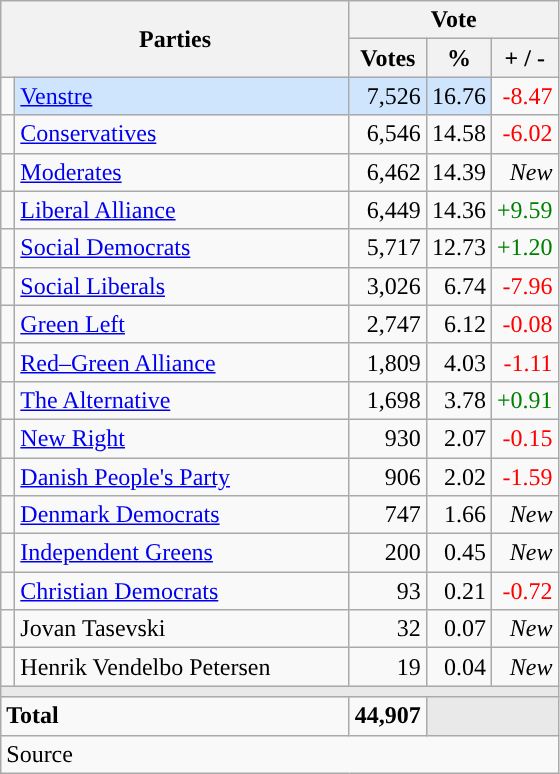<table class="wikitable" style="text-align:right;">
<tr>
<th style="text-align:centre;" rowspan="2" colspan="2" width="225">Parties</th>
<th colspan="3">Vote</th>
</tr>
<tr>
<th width="15">Votes</th>
<th width="15">%</th>
<th width="15">+ / -</th>
</tr>
<tr>
<td width="2" style="color:inherit;background:"></td>
<td bgcolor=#cfe5fe  align="left"><a href='#'>Venstre</a></td>
<td bgcolor=#cfe5fe>7,526</td>
<td bgcolor=#cfe5fe>16.76</td>
<td style=color:red;>-8.47</td>
</tr>
<tr>
<td width="2" style="color:inherit;background:"></td>
<td align="left"><a href='#'>Conservatives</a></td>
<td>6,546</td>
<td>14.58</td>
<td style=color:red;>-6.02</td>
</tr>
<tr>
<td width="2" style="color:inherit;background:"></td>
<td align="left"><a href='#'>Moderates</a></td>
<td>6,462</td>
<td>14.39</td>
<td><em>New</em></td>
</tr>
<tr>
<td width="2" style="color:inherit;background:"></td>
<td align="left"><a href='#'>Liberal Alliance</a></td>
<td>6,449</td>
<td>14.36</td>
<td style=color:green;>+9.59</td>
</tr>
<tr>
<td width="2" style="color:inherit;background:"></td>
<td align="left"><a href='#'>Social Democrats</a></td>
<td>5,717</td>
<td>12.73</td>
<td style=color:green;>+1.20</td>
</tr>
<tr>
<td width="2" style="color:inherit;background:"></td>
<td align="left"><a href='#'>Social Liberals</a></td>
<td>3,026</td>
<td>6.74</td>
<td style=color:red;>-7.96</td>
</tr>
<tr>
<td width="2" style="color:inherit;background:"></td>
<td align="left"><a href='#'>Green Left</a></td>
<td>2,747</td>
<td>6.12</td>
<td style=color:red;>-0.08</td>
</tr>
<tr>
<td width="2" style="color:inherit;background:"></td>
<td align="left"><a href='#'>Red–Green Alliance</a></td>
<td>1,809</td>
<td>4.03</td>
<td style=color:red;>-1.11</td>
</tr>
<tr>
<td width="2" style="color:inherit;background:"></td>
<td align="left"><a href='#'>The Alternative</a></td>
<td>1,698</td>
<td>3.78</td>
<td style=color:green;>+0.91</td>
</tr>
<tr>
<td width="2" style="color:inherit;background:"></td>
<td align="left"><a href='#'>New Right</a></td>
<td>930</td>
<td>2.07</td>
<td style=color:red;>-0.15</td>
</tr>
<tr>
<td width="2" style="color:inherit;background:"></td>
<td align="left"><a href='#'>Danish People's Party</a></td>
<td>906</td>
<td>2.02</td>
<td style=color:red;>-1.59</td>
</tr>
<tr>
<td width="2" style="color:inherit;background:"></td>
<td align="left"><a href='#'>Denmark Democrats</a></td>
<td>747</td>
<td>1.66</td>
<td><em>New</em></td>
</tr>
<tr>
<td width="2" style="color:inherit;background:"></td>
<td align="left"><a href='#'>Independent Greens</a></td>
<td>200</td>
<td>0.45</td>
<td><em>New</em></td>
</tr>
<tr>
<td width="2" style="color:inherit;background:"></td>
<td align="left"><a href='#'>Christian Democrats</a></td>
<td>93</td>
<td>0.21</td>
<td style=color:red;>-0.72</td>
</tr>
<tr>
<td width="2" style="color:inherit;background:"></td>
<td align="left">Jovan Tasevski</td>
<td>32</td>
<td>0.07</td>
<td><em>New</em></td>
</tr>
<tr>
<td width="2" style="color:inherit;background:"></td>
<td align="left">Henrik Vendelbo Petersen</td>
<td>19</td>
<td>0.04</td>
<td><em>New</em></td>
</tr>
<tr>
<td colspan="7" bgcolor="#E9E9E9"></td>
</tr>
<tr>
<td align="left" colspan="2"><strong>Total</strong></td>
<td><strong>44,907</strong></td>
<td bgcolor="#E9E9E9" colspan="2"></td>
</tr>
<tr>
<td align="left" colspan="6">Source</td>
</tr>
</table>
